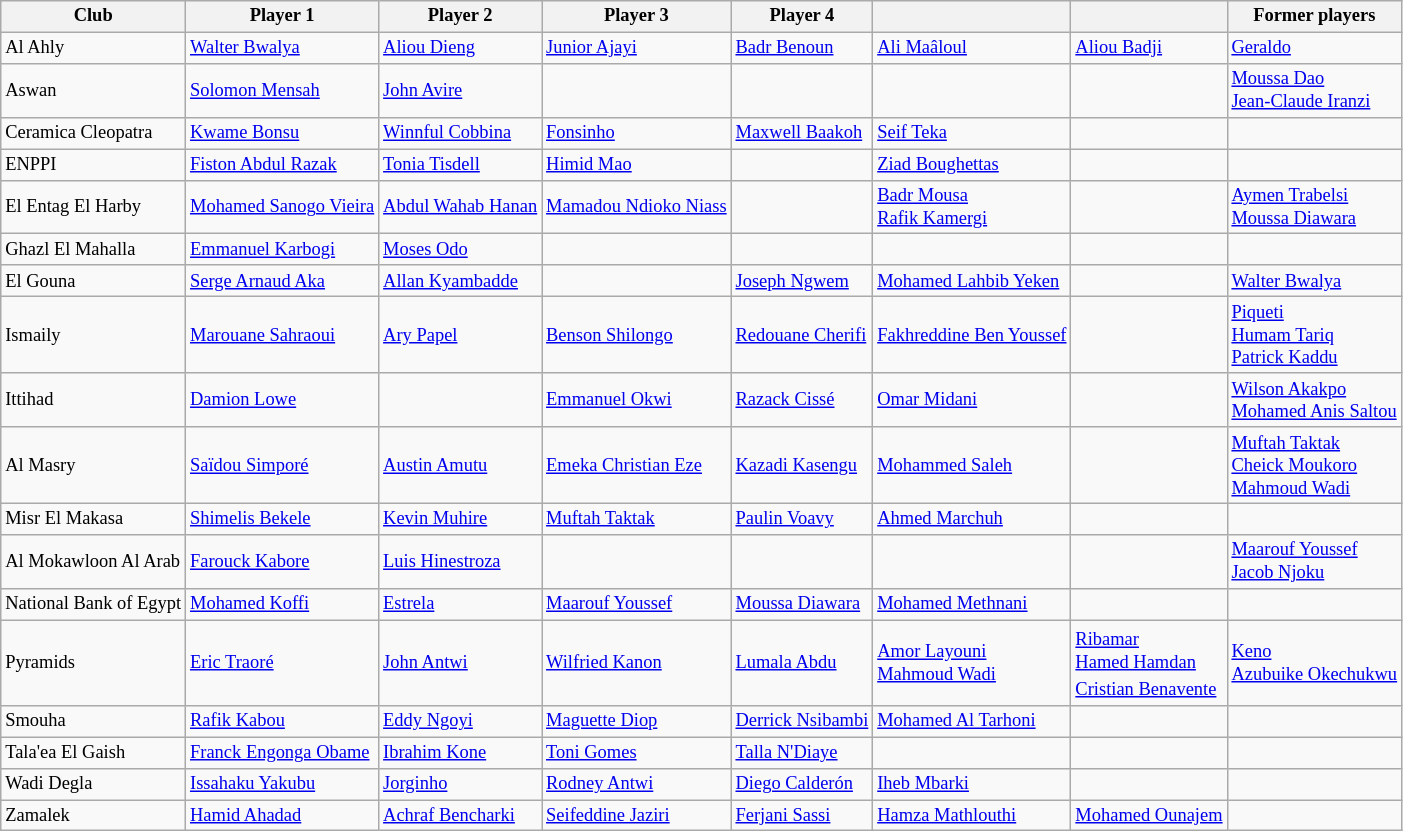<table class="wikitable" style="font-size: 77%; white-space: nowrap">
<tr>
<th>Club</th>
<th>Player 1</th>
<th>Player 2</th>
<th>Player 3</th>
<th>Player 4</th>
<th></th>
<th></th>
<th>Former players</th>
</tr>
<tr>
<td>Al Ahly</td>
<td> <a href='#'>Walter Bwalya</a></td>
<td> <a href='#'>Aliou Dieng</a></td>
<td> <a href='#'>Junior Ajayi</a></td>
<td> <a href='#'>Badr Benoun</a></td>
<td> <a href='#'>Ali Maâloul</a></td>
<td> <a href='#'>Aliou Badji</a></td>
<td> <a href='#'>Geraldo</a></td>
</tr>
<tr>
<td>Aswan</td>
<td> <a href='#'>Solomon Mensah</a></td>
<td> <a href='#'>John Avire</a></td>
<td></td>
<td></td>
<td></td>
<td></td>
<td> <a href='#'>Moussa Dao</a><br> <a href='#'>Jean-Claude Iranzi</a></td>
</tr>
<tr>
<td>Ceramica Cleopatra</td>
<td> <a href='#'>Kwame Bonsu</a></td>
<td> <a href='#'>Winnful Cobbina</a></td>
<td> <a href='#'>Fonsinho</a></td>
<td> <a href='#'>Maxwell Baakoh</a></td>
<td> <a href='#'>Seif Teka</a></td>
<td></td>
<td></td>
</tr>
<tr>
<td>ENPPI</td>
<td> <a href='#'>Fiston Abdul Razak</a></td>
<td> <a href='#'>Tonia Tisdell</a></td>
<td> <a href='#'>Himid Mao</a></td>
<td></td>
<td> <a href='#'>Ziad Boughettas</a></td>
<td></td>
<td></td>
</tr>
<tr>
<td>El Entag El Harby</td>
<td> <a href='#'>Mohamed Sanogo Vieira</a></td>
<td> <a href='#'>Abdul Wahab Hanan</a></td>
<td> <a href='#'>Mamadou Ndioko Niass</a></td>
<td></td>
<td> <a href='#'>Badr Mousa</a><br> <a href='#'>Rafik Kamergi</a></td>
<td></td>
<td> <a href='#'>Aymen Trabelsi</a><br> <a href='#'>Moussa Diawara</a></td>
</tr>
<tr>
<td>Ghazl El Mahalla</td>
<td> <a href='#'>Emmanuel Karbogi</a></td>
<td> <a href='#'>Moses Odo</a></td>
<td></td>
<td></td>
<td></td>
<td></td>
<td></td>
</tr>
<tr>
<td>El Gouna</td>
<td> <a href='#'>Serge Arnaud Aka</a></td>
<td> <a href='#'>Allan Kyambadde</a></td>
<td></td>
<td> <a href='#'>Joseph Ngwem</a></td>
<td> <a href='#'>Mohamed Lahbib Yeken</a></td>
<td></td>
<td> <a href='#'>Walter Bwalya</a></td>
</tr>
<tr>
<td>Ismaily</td>
<td> <a href='#'>Marouane Sahraoui</a></td>
<td> <a href='#'>Ary Papel</a></td>
<td> <a href='#'>Benson Shilongo</a></td>
<td> <a href='#'>Redouane Cherifi</a></td>
<td> <a href='#'>Fakhreddine Ben Youssef</a></td>
<td></td>
<td> <a href='#'>Piqueti</a><br> <a href='#'>Humam Tariq</a><br> <a href='#'>Patrick Kaddu</a></td>
</tr>
<tr>
<td>Ittihad</td>
<td> <a href='#'>Damion Lowe</a></td>
<td></td>
<td> <a href='#'>Emmanuel Okwi</a></td>
<td> <a href='#'>Razack Cissé</a></td>
<td> <a href='#'>Omar Midani</a></td>
<td></td>
<td> <a href='#'>Wilson Akakpo</a><br> <a href='#'>Mohamed Anis Saltou</a></td>
</tr>
<tr>
<td>Al Masry</td>
<td> <a href='#'>Saïdou Simporé</a></td>
<td> <a href='#'>Austin Amutu</a></td>
<td> <a href='#'>Emeka Christian Eze</a></td>
<td> <a href='#'>Kazadi Kasengu</a></td>
<td> <a href='#'>Mohammed Saleh</a></td>
<td></td>
<td> <a href='#'>Muftah Taktak</a><br> <a href='#'>Cheick Moukoro</a><br> <a href='#'>Mahmoud Wadi</a></td>
</tr>
<tr>
<td>Misr El Makasa</td>
<td> <a href='#'>Shimelis Bekele</a></td>
<td> <a href='#'>Kevin Muhire</a></td>
<td> <a href='#'>Muftah Taktak</a></td>
<td> <a href='#'>Paulin Voavy</a></td>
<td> <a href='#'>Ahmed Marchuh</a></td>
<td></td>
<td></td>
</tr>
<tr>
<td>Al Mokawloon Al Arab</td>
<td> <a href='#'>Farouck Kabore</a></td>
<td> <a href='#'>Luis Hinestroza</a></td>
<td></td>
<td></td>
<td></td>
<td></td>
<td> <a href='#'>Maarouf Youssef</a><br> <a href='#'>Jacob Njoku</a></td>
</tr>
<tr>
<td>National Bank of Egypt</td>
<td> <a href='#'>Mohamed Koffi</a></td>
<td> <a href='#'>Estrela</a></td>
<td> <a href='#'>Maarouf Youssef</a></td>
<td> <a href='#'>Moussa Diawara</a></td>
<td> <a href='#'>Mohamed Methnani</a></td>
<td></td>
<td></td>
</tr>
<tr>
<td>Pyramids</td>
<td> <a href='#'>Eric Traoré</a></td>
<td> <a href='#'>John Antwi</a></td>
<td> <a href='#'>Wilfried Kanon</a></td>
<td> <a href='#'>Lumala Abdu</a></td>
<td> <a href='#'>Amor Layouni</a><br> <a href='#'>Mahmoud Wadi</a></td>
<td> <a href='#'>Ribamar</a><sup></sup><br> <a href='#'>Hamed Hamdan</a><br> <a href='#'>Cristian Benavente</a><sup></sup></td>
<td> <a href='#'>Keno</a><br> <a href='#'>Azubuike Okechukwu</a></td>
</tr>
<tr>
<td>Smouha</td>
<td> <a href='#'>Rafik Kabou</a></td>
<td> <a href='#'>Eddy Ngoyi</a></td>
<td> <a href='#'>Maguette Diop</a></td>
<td> <a href='#'>Derrick Nsibambi</a></td>
<td> <a href='#'>Mohamed Al Tarhoni</a></td>
<td></td>
<td></td>
</tr>
<tr>
<td>Tala'ea El Gaish</td>
<td> <a href='#'>Franck Engonga Obame</a></td>
<td> <a href='#'>Ibrahim Kone</a></td>
<td> <a href='#'>Toni Gomes</a></td>
<td> <a href='#'>Talla N'Diaye</a></td>
<td></td>
<td></td>
<td></td>
</tr>
<tr>
<td>Wadi Degla</td>
<td> <a href='#'>Issahaku Yakubu</a></td>
<td> <a href='#'>Jorginho</a></td>
<td> <a href='#'>Rodney Antwi</a></td>
<td> <a href='#'>Diego Calderón</a></td>
<td> <a href='#'>Iheb Mbarki</a></td>
<td></td>
<td></td>
</tr>
<tr>
<td>Zamalek</td>
<td> <a href='#'>Hamid Ahadad</a></td>
<td> <a href='#'>Achraf Bencharki</a></td>
<td> <a href='#'>Seifeddine Jaziri</a></td>
<td> <a href='#'>Ferjani Sassi</a></td>
<td> <a href='#'>Hamza Mathlouthi</a></td>
<td> <a href='#'>Mohamed Ounajem</a></td>
<td></td>
</tr>
</table>
